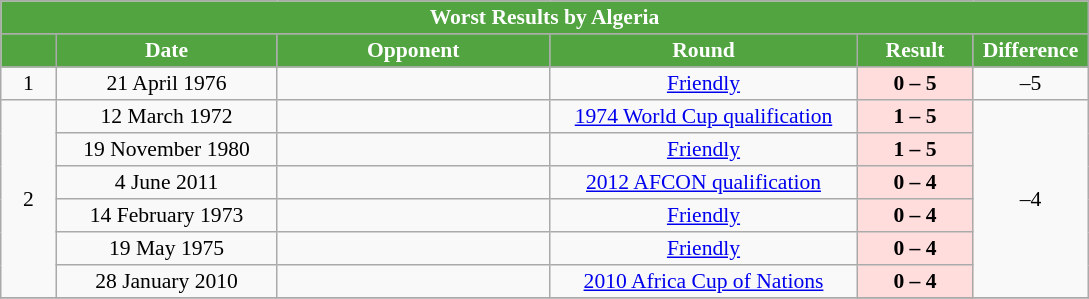<table border="1" cellpadding="2" cellspacing="0" style="background:#f9f9f9; border:1px #aaa solid; border-collapse:collapse; font-size:90%; text-align:center;">
<tr>
<th colspan="7"  style="background:#51A440; color:#FFFFFF;">Worst Results by Algeria</th>
</tr>
<tr style="background:#51A440; text-align:center; color:#FFFFFF;">
<th width="32"></th>
<th style="width:142px;">Date</th>
<th style="width:177px;">Opponent</th>
<th style="width:200px;">Round</th>
<th width="72">Result</th>
<th width="72">Difference</th>
</tr>
<tr>
<td>1</td>
<td>21 April 1976</td>
<td style="text-align:left;"></td>
<td> <a href='#'>Friendly</a></td>
<td style="background:#fdd;"><strong>0 – 5</strong></td>
<td>–5</td>
</tr>
<tr>
<td rowspan="6">2</td>
<td>12 March 1972</td>
<td style="text-align:left;"></td>
<td> <a href='#'>1974 World Cup qualification</a></td>
<td style="background:#fdd;"><strong>1 – 5</strong></td>
<td rowspan="6">–4</td>
</tr>
<tr>
<td>19 November 1980</td>
<td style="text-align:left;"></td>
<td> <a href='#'>Friendly</a></td>
<td style="background:#fdd;"><strong>1 – 5</strong></td>
</tr>
<tr>
<td>4 June 2011</td>
<td style="text-align:left;"></td>
<td> <a href='#'>2012 AFCON qualification</a></td>
<td style="background:#fdd;"><strong>0 – 4</strong></td>
</tr>
<tr>
<td>14 February 1973</td>
<td style="text-align:left;"></td>
<td> <a href='#'>Friendly</a></td>
<td style="background:#fdd;"><strong>0 – 4</strong></td>
</tr>
<tr>
<td>19 May 1975</td>
<td style="text-align:left;"></td>
<td> <a href='#'>Friendly</a></td>
<td style="background:#fdd;"><strong>0 – 4</strong></td>
</tr>
<tr>
<td>28 January 2010</td>
<td style="text-align:left;"></td>
<td> <a href='#'>2010 Africa Cup of Nations</a></td>
<td style="background:#fdd;"><strong>0 – 4</strong></td>
</tr>
<tr>
</tr>
</table>
